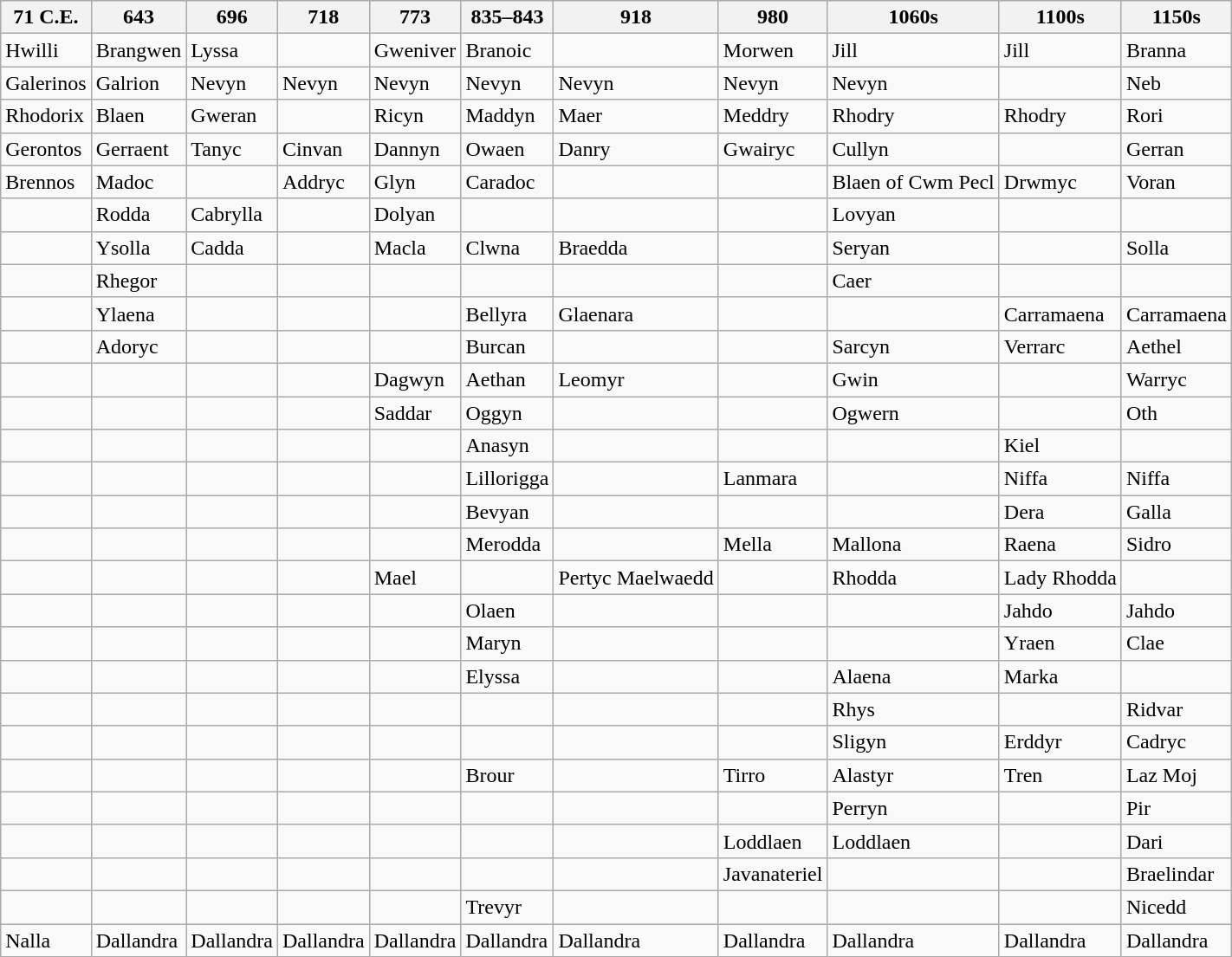<table class="wikitable">
<tr>
<th>71 C.E.</th>
<th>643</th>
<th>696</th>
<th>718</th>
<th>773</th>
<th>835–843</th>
<th>918</th>
<th>980</th>
<th>1060s</th>
<th>1100s</th>
<th>1150s</th>
</tr>
<tr>
<td>Hwilli</td>
<td>Brangwen</td>
<td>Lyssa</td>
<td></td>
<td>Gweniver</td>
<td>Branoic</td>
<td></td>
<td>Morwen</td>
<td>Jill</td>
<td>Jill</td>
<td>Branna</td>
</tr>
<tr>
<td>Galerinos</td>
<td>Galrion</td>
<td>Nevyn</td>
<td>Nevyn</td>
<td>Nevyn</td>
<td>Nevyn</td>
<td>Nevyn</td>
<td>Nevyn</td>
<td>Nevyn</td>
<td></td>
<td>Neb</td>
</tr>
<tr>
<td>Rhodorix</td>
<td>Blaen</td>
<td>Gweran</td>
<td></td>
<td>Ricyn</td>
<td>Maddyn</td>
<td>Maer</td>
<td>Meddry</td>
<td>Rhodry</td>
<td>Rhodry</td>
<td>Rori</td>
</tr>
<tr>
<td>Gerontos</td>
<td>Gerraent</td>
<td>Tanyc</td>
<td>Cinvan</td>
<td>Dannyn</td>
<td>Owaen</td>
<td>Danry</td>
<td>Gwairyc</td>
<td>Cullyn</td>
<td></td>
<td>Gerran</td>
</tr>
<tr>
<td>Brennos</td>
<td>Madoc</td>
<td></td>
<td>Addryc</td>
<td>Glyn</td>
<td>Caradoc</td>
<td></td>
<td></td>
<td>Blaen of Cwm Pecl</td>
<td>Drwmyc</td>
<td>Voran</td>
</tr>
<tr>
<td></td>
<td>Rodda</td>
<td>Cabrylla</td>
<td></td>
<td>Dolyan</td>
<td></td>
<td></td>
<td></td>
<td>Lovyan</td>
<td></td>
<td></td>
</tr>
<tr>
<td></td>
<td>Ysolla</td>
<td>Cadda</td>
<td></td>
<td>Macla</td>
<td>Clwna</td>
<td>Braedda</td>
<td></td>
<td>Seryan</td>
<td></td>
<td>Solla</td>
</tr>
<tr>
<td></td>
<td>Rhegor</td>
<td></td>
<td></td>
<td></td>
<td></td>
<td></td>
<td></td>
<td>Caer</td>
<td></td>
<td></td>
</tr>
<tr>
<td></td>
<td>Ylaena</td>
<td></td>
<td></td>
<td></td>
<td>Bellyra</td>
<td>Glaenara</td>
<td></td>
<td></td>
<td>Carramaena</td>
<td>Carramaena</td>
</tr>
<tr>
<td></td>
<td>Adoryc</td>
<td></td>
<td></td>
<td></td>
<td>Burcan</td>
<td></td>
<td></td>
<td>Sarcyn</td>
<td>Verrarc</td>
<td>Aethel</td>
</tr>
<tr>
<td></td>
<td></td>
<td></td>
<td></td>
<td>Dagwyn</td>
<td>Aethan</td>
<td>Leomyr</td>
<td></td>
<td>Gwin</td>
<td></td>
<td>Warryc</td>
</tr>
<tr>
<td></td>
<td></td>
<td></td>
<td></td>
<td>Saddar</td>
<td>Oggyn</td>
<td></td>
<td></td>
<td>Ogwern</td>
<td></td>
<td>Oth</td>
</tr>
<tr>
<td></td>
<td></td>
<td></td>
<td></td>
<td></td>
<td>Anasyn</td>
<td></td>
<td></td>
<td></td>
<td>Kiel</td>
<td></td>
</tr>
<tr>
<td></td>
<td></td>
<td></td>
<td></td>
<td></td>
<td>Lillorigga</td>
<td></td>
<td>Lanmara</td>
<td></td>
<td>Niffa</td>
<td>Niffa</td>
</tr>
<tr>
<td></td>
<td></td>
<td></td>
<td></td>
<td></td>
<td>Bevyan</td>
<td></td>
<td></td>
<td></td>
<td>Dera</td>
<td>Galla</td>
</tr>
<tr>
<td></td>
<td></td>
<td></td>
<td></td>
<td></td>
<td>Merodda</td>
<td></td>
<td>Mella</td>
<td>Mallona</td>
<td>Raena</td>
<td>Sidro</td>
</tr>
<tr>
<td></td>
<td></td>
<td></td>
<td></td>
<td>Mael</td>
<td></td>
<td>Pertyc Maelwaedd</td>
<td></td>
<td>Rhodda</td>
<td>Lady Rhodda</td>
<td></td>
</tr>
<tr>
<td></td>
<td></td>
<td></td>
<td></td>
<td></td>
<td>Olaen</td>
<td></td>
<td></td>
<td></td>
<td>Jahdo</td>
<td>Jahdo</td>
</tr>
<tr>
<td></td>
<td></td>
<td></td>
<td></td>
<td></td>
<td>Maryn</td>
<td></td>
<td></td>
<td></td>
<td>Yraen</td>
<td>Clae</td>
</tr>
<tr>
<td></td>
<td></td>
<td></td>
<td></td>
<td></td>
<td>Elyssa</td>
<td></td>
<td></td>
<td>Alaena</td>
<td>Marka</td>
<td></td>
</tr>
<tr>
<td></td>
<td></td>
<td></td>
<td></td>
<td></td>
<td></td>
<td></td>
<td></td>
<td>Rhys</td>
<td></td>
<td>Ridvar</td>
</tr>
<tr>
<td></td>
<td></td>
<td></td>
<td></td>
<td></td>
<td></td>
<td></td>
<td></td>
<td>Sligyn</td>
<td>Erddyr</td>
<td>Cadryc</td>
</tr>
<tr>
<td></td>
<td></td>
<td></td>
<td></td>
<td></td>
<td>Brour</td>
<td></td>
<td>Tirro</td>
<td>Alastyr</td>
<td>Tren</td>
<td>Laz Moj</td>
</tr>
<tr>
<td></td>
<td></td>
<td></td>
<td></td>
<td></td>
<td></td>
<td></td>
<td></td>
<td>Perryn</td>
<td></td>
<td>Pir</td>
</tr>
<tr>
<td></td>
<td></td>
<td></td>
<td></td>
<td></td>
<td></td>
<td></td>
<td>Loddlaen</td>
<td>Loddlaen</td>
<td></td>
<td>Dari</td>
</tr>
<tr>
<td></td>
<td></td>
<td></td>
<td></td>
<td></td>
<td></td>
<td></td>
<td>Javanateriel</td>
<td></td>
<td></td>
<td>Braelindar</td>
</tr>
<tr>
<td></td>
<td></td>
<td></td>
<td></td>
<td></td>
<td>Trevyr</td>
<td></td>
<td></td>
<td></td>
<td></td>
<td>Nicedd</td>
</tr>
<tr>
<td>Nalla</td>
<td>Dallandra</td>
<td>Dallandra</td>
<td>Dallandra</td>
<td>Dallandra</td>
<td>Dallandra</td>
<td>Dallandra</td>
<td>Dallandra</td>
<td>Dallandra</td>
<td>Dallandra</td>
<td>Dallandra</td>
</tr>
</table>
